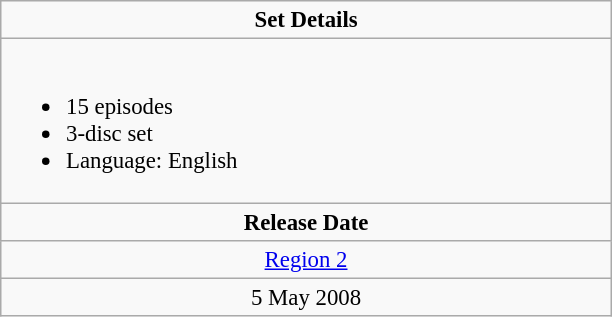<table class="wikitable" style="font-size: 95%;">
<tr valign="top">
<td align="center" width="400" colspan="3"><strong>Set Details</strong></td>
</tr>
<tr valign="top">
<td colspan="3" align="left" width="400"><br><ul><li>15 episodes</li><li>3-disc set</li><li>Language: English</li></ul></td>
</tr>
<tr>
<td colspan="3" align="center"><strong>Release Date</strong></td>
</tr>
<tr>
<td align="center"><a href='#'>Region 2</a></td>
</tr>
<tr>
<td align="center">5 May 2008</td>
</tr>
</table>
